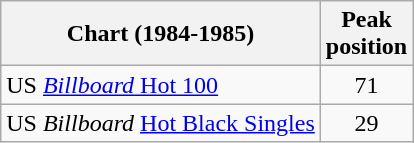<table class="wikitable">
<tr>
<th align="left">Chart (1984-1985)</th>
<th align="center">Peak<br>position</th>
</tr>
<tr>
<td align="left">US <a href='#'><em>Billboard</em> Hot 100</a></td>
<td align="center">71</td>
</tr>
<tr>
<td align="left">US <em>Billboard</em> <a href='#'>Hot Black Singles</a></td>
<td align="center">29</td>
</tr>
</table>
